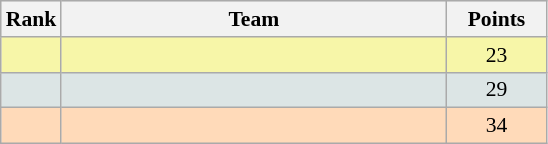<table class="wikitable" style="text-align:center; font-size: 90%; border: gray solid 1px;border-collapse:collapse;">
<tr bgcolor="#E4E4E4">
<th style="border-bottom:1px solid #AAAAAA" width=10>Rank</th>
<th style="border-bottom:1px solid #AAAAAA" width=250>Team</th>
<th style="border-bottom:1px solid #AAAAAA" width=60>Points</th>
</tr>
<tr bgcolor=F7F6A8>
<td></td>
<td align=left></td>
<td>23</td>
</tr>
<tr bgcolor=DCE5E5>
<td></td>
<td align=left></td>
<td>29</td>
</tr>
<tr bgcolor=FFDAB9>
<td></td>
<td align=left></td>
<td>34</td>
</tr>
</table>
